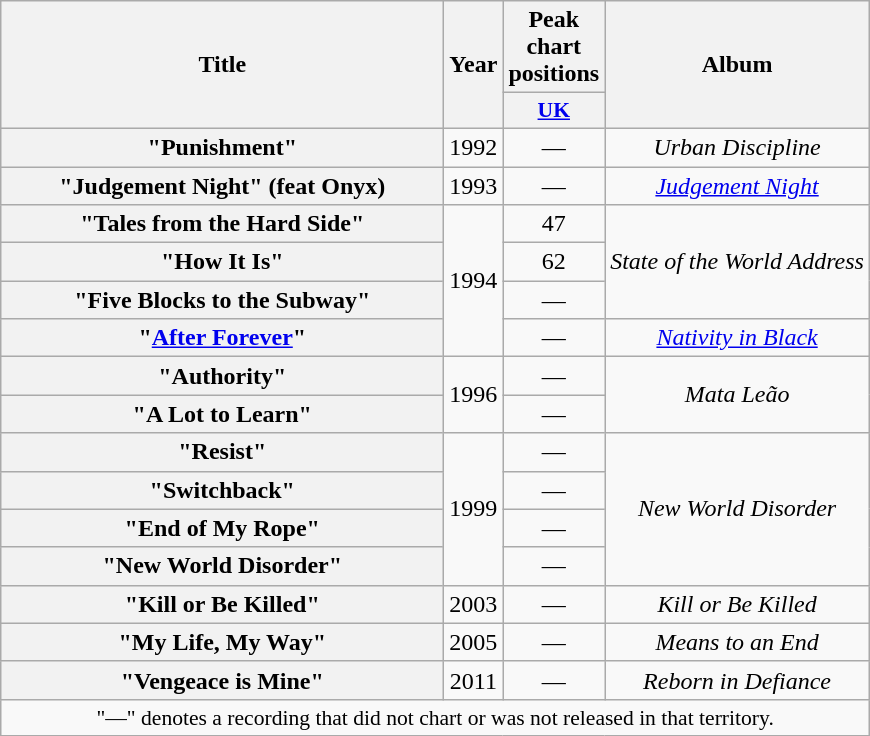<table class="wikitable plainrowheaders" style="text-align:center;">
<tr>
<th scope="col" rowspan="2" style="width:18em;">Title</th>
<th scope="col" rowspan="2">Year</th>
<th>Peak chart positions</th>
<th scope="col" rowspan="2">Album</th>
</tr>
<tr>
<th scope="col" style="width:3em;font-size:90%;"><a href='#'>UK</a><br></th>
</tr>
<tr>
<th scope="row">"Punishment"</th>
<td>1992</td>
<td>—</td>
<td><em>Urban Discipline</em></td>
</tr>
<tr>
<th scope="row">"Judgement Night" (feat Onyx)</th>
<td>1993</td>
<td>—</td>
<td><em><a href='#'>Judgement Night</a></em></td>
</tr>
<tr>
<th scope="row">"Tales from the Hard Side"</th>
<td rowspan="4">1994</td>
<td>47</td>
<td rowspan="3"><em>State of the World Address</em></td>
</tr>
<tr>
<th scope="row">"How It Is"</th>
<td>62</td>
</tr>
<tr>
<th scope="row">"Five Blocks to the Subway"</th>
<td>—</td>
</tr>
<tr>
<th scope="row">"<a href='#'>After Forever</a>"</th>
<td>—</td>
<td><em><a href='#'>Nativity in Black</a></em></td>
</tr>
<tr>
<th scope="row">"Authority"</th>
<td rowspan="2">1996</td>
<td>—</td>
<td rowspan="2"><em>Mata Leão</em></td>
</tr>
<tr>
<th scope="row">"A Lot to Learn"</th>
<td>—</td>
</tr>
<tr>
<th scope="row">"Resist"</th>
<td rowspan="4">1999</td>
<td>—</td>
<td rowspan="4"><em>New World Disorder</em></td>
</tr>
<tr>
<th scope="row">"Switchback"</th>
<td>—</td>
</tr>
<tr>
<th scope="row">"End of My Rope"</th>
<td>—</td>
</tr>
<tr>
<th scope="row">"New World Disorder"</th>
<td>—</td>
</tr>
<tr>
<th scope="row">"Kill or Be Killed"</th>
<td>2003</td>
<td>—</td>
<td><em>Kill or Be Killed</em></td>
</tr>
<tr>
<th scope="row">"My Life, My Way"</th>
<td>2005</td>
<td>—</td>
<td><em>Means to an End</em></td>
</tr>
<tr>
<th scope="row">"Vengeace is Mine"</th>
<td>2011</td>
<td>—</td>
<td><em>Reborn in Defiance</em></td>
</tr>
<tr>
<td colspan="5" style="font-size:90%">"—" denotes a recording that did not chart or was not released in that territory.</td>
</tr>
</table>
